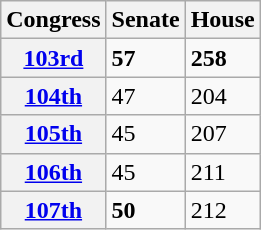<table class="wikitable" style="margin-left:1em">
<tr>
<th>Congress</th>
<th>Senate</th>
<th>House</th>
</tr>
<tr>
<th><a href='#'>103rd</a></th>
<td><strong>57</strong></td>
<td><strong>258</strong></td>
</tr>
<tr>
<th><a href='#'>104th</a></th>
<td>47</td>
<td>204</td>
</tr>
<tr>
<th><a href='#'>105th</a></th>
<td>45</td>
<td>207</td>
</tr>
<tr>
<th><a href='#'>106th</a></th>
<td>45</td>
<td>211</td>
</tr>
<tr>
<th><a href='#'>107th</a></th>
<td><strong>50</strong></td>
<td>212</td>
</tr>
</table>
